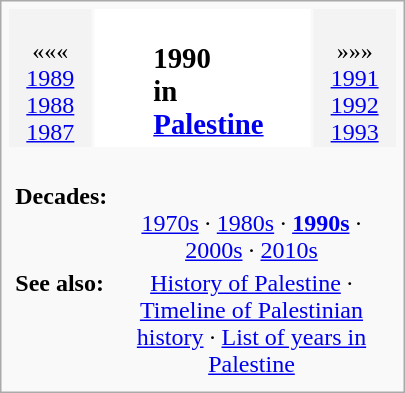<table class="infobox" style="text-align: center; width: 270px">
<tr>
<td style="background-color: #f3f3f3"><br>«««<br><a href='#'>1989</a><br><a href='#'>1988</a><br><a href='#'>1987</a></td>
<td style="background: white" align="center"><br><table style="background: inherit">
<tr valign="top">
<td align="center"><br><div></div></td>
<td align="center"><br><td><big><strong><span>1990</span><br>in<br><a href='#'>Palestine</a></strong></big></td></td>
</tr>
</table>
</td>
<td style="background-color: #f3f3f3"><br>»»»<br><a href='#'>1991</a><br><a href='#'>1992</a><br><a href='#'>1993</a></td>
</tr>
<tr valign="top">
<td colspan="3"><br><table style="width: 100%; border-width: 0; margin: 0; padding: 0; border-collapse: yes">
<tr valign="top">
<th style="text-align: left"><strong>Decades:</strong></th>
<td><br><div><a href='#'>1970s</a> · <a href='#'>1980s</a> · <strong><a href='#'>1990s</a></strong> · <a href='#'>2000s</a> · <a href='#'>2010s</a></div></td>
</tr>
<tr valign="top">
<th style="text-align: left"><strong>See also:</strong></th>
<td><a href='#'>History of Palestine</a> · <a href='#'>Timeline of Palestinian history</a> · <a href='#'>List of years in Palestine</a></td>
</tr>
</table>
</td>
</tr>
</table>
